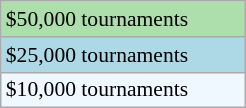<table class="wikitable"  style="font-size:90%; width:13%;">
<tr style="background:#addfad;">
<td>$50,000 tournaments</td>
</tr>
<tr style="background:lightblue;">
<td>$25,000 tournaments</td>
</tr>
<tr style="background:#f0f8ff;">
<td>$10,000 tournaments</td>
</tr>
</table>
